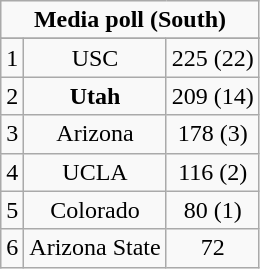<table class="wikitable">
<tr align="center">
<td align="center" Colspan="3"><strong>Media poll (South)</strong></td>
</tr>
<tr align="center">
</tr>
<tr align="center">
<td>1</td>
<td>USC</td>
<td>225 (22)</td>
</tr>
<tr align="center">
<td>2</td>
<td><strong>Utah</strong></td>
<td>209 (14)</td>
</tr>
<tr align="center">
<td>3</td>
<td>Arizona</td>
<td>178 (3)</td>
</tr>
<tr align="center">
<td>4</td>
<td>UCLA</td>
<td>116 (2)</td>
</tr>
<tr align="center">
<td>5</td>
<td>Colorado</td>
<td>80 (1)</td>
</tr>
<tr align="center">
<td>6</td>
<td>Arizona State</td>
<td>72</td>
</tr>
</table>
